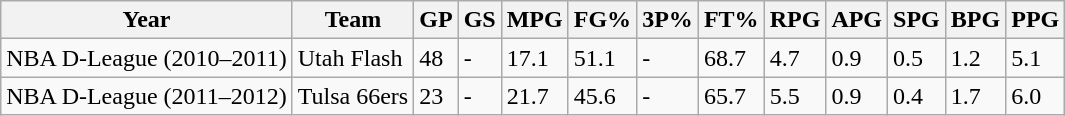<table class="wikitable">
<tr>
<th>Year</th>
<th>Team</th>
<th>GP</th>
<th>GS</th>
<th>MPG</th>
<th>FG%</th>
<th>3P%</th>
<th>FT%</th>
<th>RPG</th>
<th>APG</th>
<th>SPG</th>
<th>BPG</th>
<th>PPG</th>
</tr>
<tr>
<td>NBA D-League (2010–2011)</td>
<td>Utah Flash</td>
<td>48</td>
<td>-</td>
<td>17.1</td>
<td>51.1</td>
<td>-</td>
<td>68.7</td>
<td>4.7</td>
<td>0.9</td>
<td>0.5</td>
<td>1.2</td>
<td>5.1</td>
</tr>
<tr>
<td>NBA D-League (2011–2012)</td>
<td>Tulsa 66ers</td>
<td>23</td>
<td>-</td>
<td>21.7</td>
<td>45.6</td>
<td>-</td>
<td>65.7</td>
<td>5.5</td>
<td>0.9</td>
<td>0.4</td>
<td>1.7</td>
<td>6.0</td>
</tr>
</table>
